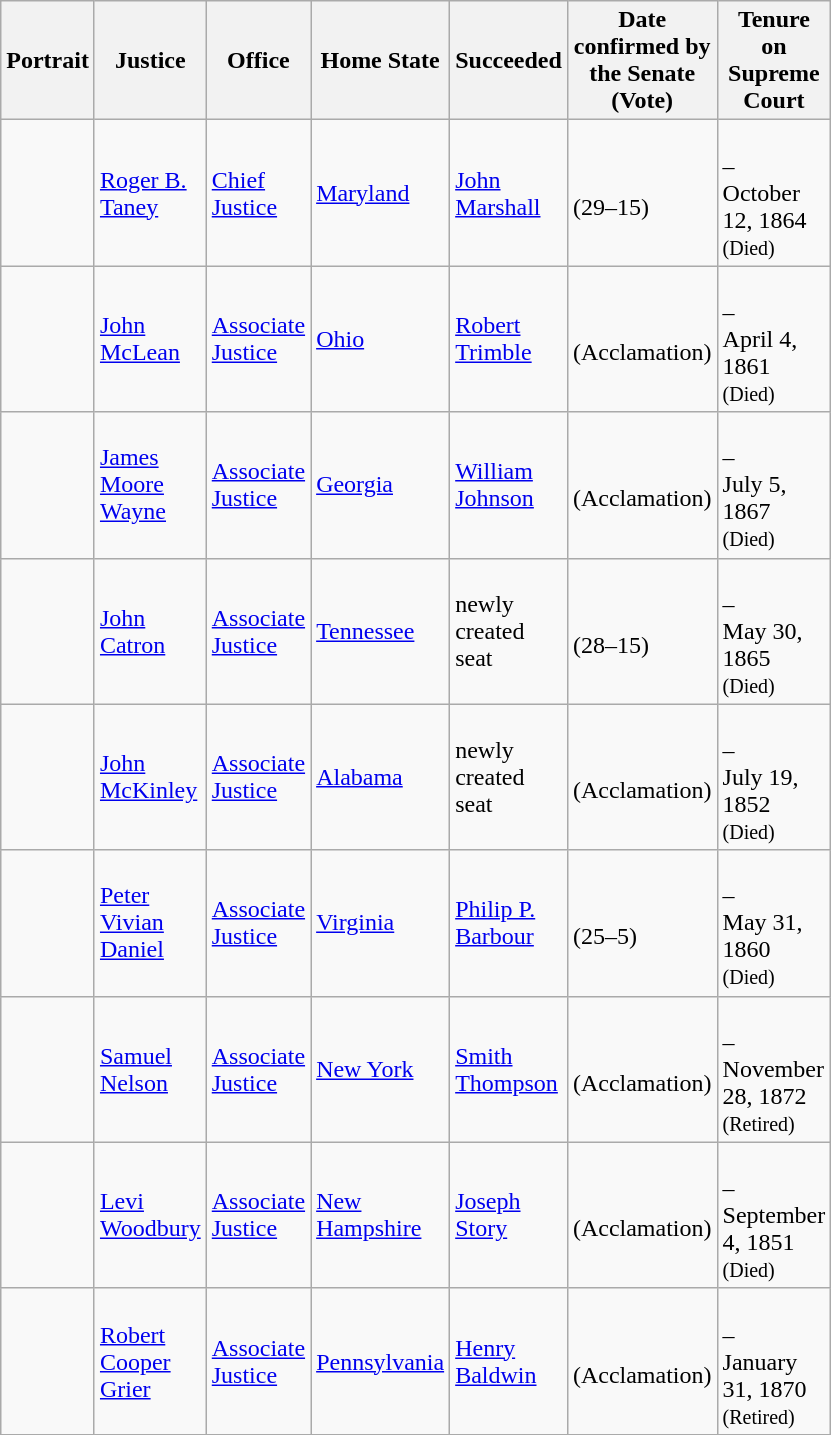<table class="wikitable sortable">
<tr>
<th scope="col" style="width: 10px;">Portrait</th>
<th scope="col" style="width: 10px;">Justice</th>
<th scope="col" style="width: 10px;">Office</th>
<th scope="col" style="width: 10px;">Home State</th>
<th scope="col" style="width: 10px;">Succeeded</th>
<th scope="col" style="width: 10px;">Date confirmed by the Senate<br>(Vote)</th>
<th scope="col" style="width: 10px;">Tenure on Supreme Court</th>
</tr>
<tr>
<td></td>
<td><a href='#'>Roger B. Taney</a></td>
<td><a href='#'>Chief Justice</a></td>
<td><a href='#'>Maryland</a></td>
<td><a href='#'>John Marshall</a></td>
<td><br>(29–15)</td>
<td><br>–<br>October 12, 1864<br><small>(Died)</small></td>
</tr>
<tr>
<td></td>
<td><a href='#'>John McLean</a></td>
<td><a href='#'>Associate Justice</a></td>
<td><a href='#'>Ohio</a></td>
<td><a href='#'>Robert Trimble</a></td>
<td><br>(Acclamation)</td>
<td><br>–<br>April 4, 1861<br><small>(Died)</small></td>
</tr>
<tr>
<td></td>
<td><a href='#'>James Moore Wayne</a></td>
<td><a href='#'>Associate Justice</a></td>
<td><a href='#'>Georgia</a></td>
<td><a href='#'>William Johnson</a></td>
<td><br>(Acclamation)</td>
<td><br>–<br>July 5, 1867<br><small>(Died)</small></td>
</tr>
<tr>
<td></td>
<td><a href='#'>John Catron</a></td>
<td><a href='#'>Associate Justice</a></td>
<td><a href='#'>Tennessee</a></td>
<td>newly created seat</td>
<td><br>(28–15)</td>
<td><br>–<br>May 30, 1865<br><small>(Died)</small></td>
</tr>
<tr>
<td></td>
<td><a href='#'>John McKinley</a></td>
<td><a href='#'>Associate Justice</a></td>
<td><a href='#'>Alabama</a></td>
<td>newly created seat</td>
<td><br>(Acclamation)</td>
<td><br>–<br>July 19, 1852<br><small>(Died)</small></td>
</tr>
<tr>
<td></td>
<td><a href='#'>Peter Vivian Daniel</a></td>
<td><a href='#'>Associate Justice</a></td>
<td><a href='#'>Virginia</a></td>
<td><a href='#'>Philip P. Barbour</a></td>
<td><br>(25–5)</td>
<td><br>–<br>May 31, 1860<br><small>(Died)</small></td>
</tr>
<tr>
<td></td>
<td><a href='#'>Samuel Nelson</a></td>
<td><a href='#'>Associate Justice</a></td>
<td><a href='#'>New York</a></td>
<td><a href='#'>Smith Thompson</a></td>
<td><br>(Acclamation)</td>
<td><br>–<br>November 28, 1872<br><small>(Retired)</small></td>
</tr>
<tr>
<td></td>
<td><a href='#'>Levi Woodbury</a></td>
<td><a href='#'>Associate Justice</a></td>
<td><a href='#'>New Hampshire</a></td>
<td><a href='#'>Joseph Story</a></td>
<td><br>(Acclamation)</td>
<td><br>–<br>September 4, 1851<br><small>(Died)</small></td>
</tr>
<tr>
<td></td>
<td><a href='#'>Robert Cooper Grier</a></td>
<td><a href='#'>Associate Justice</a></td>
<td><a href='#'>Pennsylvania</a></td>
<td><a href='#'>Henry Baldwin</a></td>
<td><br>(Acclamation)</td>
<td><br>–<br>January 31, 1870<br><small>(Retired)</small></td>
</tr>
<tr>
</tr>
</table>
